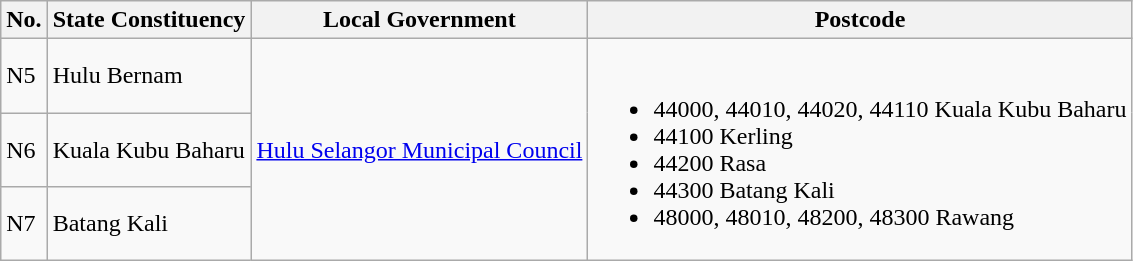<table class="wikitable">
<tr>
<th>No.</th>
<th>State Constituency</th>
<th>Local Government</th>
<th>Postcode</th>
</tr>
<tr>
<td>N5</td>
<td>Hulu Bernam</td>
<td rowspan="3"><a href='#'>Hulu Selangor Municipal Council</a></td>
<td rowspan="3"><br><ul><li>44000, 44010, 44020, 44110 Kuala Kubu Baharu</li><li>44100 Kerling</li><li>44200 Rasa</li><li>44300 Batang Kali</li><li>48000, 48010, 48200, 48300 Rawang</li></ul></td>
</tr>
<tr>
<td>N6</td>
<td>Kuala Kubu Baharu</td>
</tr>
<tr>
<td>N7</td>
<td>Batang Kali</td>
</tr>
</table>
